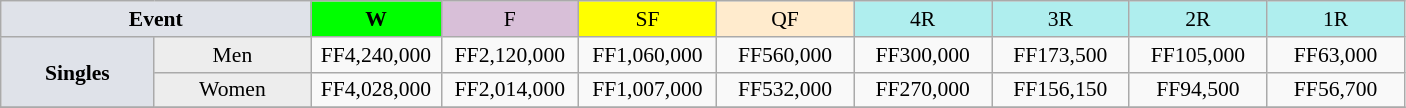<table class=wikitable style=font-size:90%;text-align:center>
<tr>
<td width=200 colspan=2 bgcolor=#dfe2e9><strong>Event</strong></td>
<td width=80 bgcolor=lime><strong>W</strong></td>
<td width=85 bgcolor=#D8BFD8>F</td>
<td width=85 bgcolor=#FFFF00>SF</td>
<td width=85 bgcolor=#ffebcd>QF</td>
<td width=85 bgcolor=#afeeee>4R</td>
<td width=85 bgcolor=#afeeee>3R</td>
<td width=85 bgcolor=#afeeee>2R</td>
<td width=85 bgcolor=#afeeee>1R</td>
</tr>
<tr>
<td rowspan=2 bgcolor=#dfe2e9><strong>Singles</strong> </td>
<td bgcolor=#EDEDED>Men</td>
<td>FF4,240,000</td>
<td>FF2,120,000</td>
<td>FF1,060,000</td>
<td>FF560,000</td>
<td>FF300,000</td>
<td>FF173,500</td>
<td>FF105,000</td>
<td>FF63,000</td>
</tr>
<tr>
<td bgcolor=#EDEDED>Women</td>
<td>FF4,028,000</td>
<td>FF2,014,000</td>
<td>FF1,007,000</td>
<td>FF532,000</td>
<td>FF270,000</td>
<td>FF156,150</td>
<td>FF94,500</td>
<td>FF56,700</td>
</tr>
<tr>
</tr>
</table>
